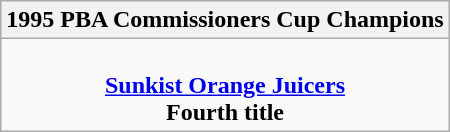<table class=wikitable style="text-align:center; margin:auto">
<tr>
<th>1995 PBA Commissioners Cup Champions</th>
</tr>
<tr>
<td><br> <strong><a href='#'>Sunkist Orange Juicers</a></strong> <br> <strong>Fourth title</strong></td>
</tr>
</table>
